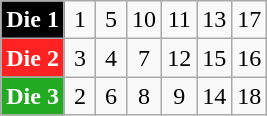<table class="wikitable" style=text-align:center>
<tr>
<th style="background: #000000; color: white;">Die 1</th>
<td style="width: 10pt;">1</td>
<td style="width: 10pt;">5</td>
<td style="width: 10pt;">10</td>
<td style="width: 10pt;">11</td>
<td style="width: 10pt;">13</td>
<td style="width: 10pt;">17</td>
</tr>
<tr>
<th style="background: #FF2222; color: white;">Die 2</th>
<td>3</td>
<td>4</td>
<td>7</td>
<td>12</td>
<td>15</td>
<td>16</td>
</tr>
<tr>
<th style="background: #22AA22; color: white;">Die 3</th>
<td>2</td>
<td>6</td>
<td>8</td>
<td>9</td>
<td>14</td>
<td>18</td>
</tr>
</table>
